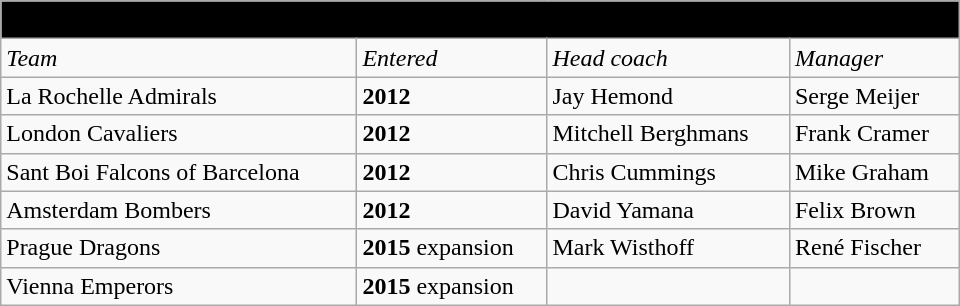<table class="wikitable" style="width:40em">
<tr>
<th style="background-color:black" colspan="6"><span>Collegiate Baseball League Europe</span></th>
</tr>
<tr>
<td><em>Team</em></td>
<td><em>Entered</em></td>
<td><em>Head coach</em></td>
<td><em>Manager</em></td>
</tr>
<tr>
<td>La Rochelle Admirals</td>
<td><strong>2012</strong></td>
<td>Jay Hemond</td>
<td>Serge Meijer</td>
</tr>
<tr>
<td>London Cavaliers</td>
<td><strong>2012</strong></td>
<td>Mitchell Berghmans</td>
<td>Frank Cramer</td>
</tr>
<tr>
<td>Sant Boi Falcons of Barcelona</td>
<td><strong>2012</strong></td>
<td>Chris Cummings</td>
<td>Mike Graham</td>
</tr>
<tr>
<td>Amsterdam Bombers</td>
<td><strong>2012</strong></td>
<td>David Yamana</td>
<td>Felix Brown</td>
</tr>
<tr>
<td>Prague Dragons</td>
<td><strong>2015</strong> expansion</td>
<td>Mark Wisthoff</td>
<td>René Fischer</td>
</tr>
<tr>
<td>Vienna Emperors</td>
<td><strong>2015</strong> expansion</td>
<td></td>
<td></td>
</tr>
</table>
